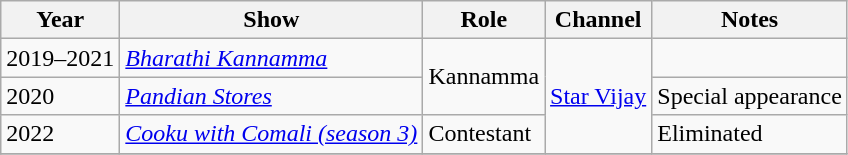<table class="wikitable sortable">
<tr>
<th>Year</th>
<th>Show</th>
<th>Role</th>
<th>Channel</th>
<th>Notes</th>
</tr>
<tr>
<td>2019–2021</td>
<td><em><a href='#'>Bharathi Kannamma</a></em></td>
<td rowspan="2">Kannamma</td>
<td rowspan="3"><a href='#'>Star Vijay</a></td>
<td></td>
</tr>
<tr>
<td>2020</td>
<td><em><a href='#'>Pandian Stores</a></em></td>
<td>Special appearance</td>
</tr>
<tr>
<td>2022</td>
<td><em><a href='#'>Cooku with Comali (season 3)</a></em></td>
<td>Contestant</td>
<td>Eliminated</td>
</tr>
<tr>
</tr>
</table>
